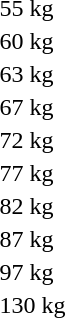<table>
<tr>
<td rowspan=2>55 kg</td>
<td rowspan=2></td>
<td rowspan=2></td>
<td></td>
</tr>
<tr>
<td></td>
</tr>
<tr>
<td rowspan=2>60 kg</td>
<td rowspan=2></td>
<td rowspan=2></td>
<td></td>
</tr>
<tr>
<td></td>
</tr>
<tr>
<td rowspan=2>63 kg</td>
<td rowspan=2></td>
<td rowspan=2></td>
<td></td>
</tr>
<tr>
<td></td>
</tr>
<tr>
<td rowspan=2>67 kg</td>
<td rowspan=2></td>
<td rowspan=2></td>
<td></td>
</tr>
<tr>
<td></td>
</tr>
<tr>
<td rowspan=2>72 kg</td>
<td rowspan=2></td>
<td rowspan=2></td>
<td></td>
</tr>
<tr>
<td></td>
</tr>
<tr>
<td rowspan=2>77 kg</td>
<td rowspan=2></td>
<td rowspan=2></td>
<td></td>
</tr>
<tr>
<td></td>
</tr>
<tr>
<td rowspan=2>82 kg</td>
<td rowspan=2></td>
<td rowspan=2></td>
<td></td>
</tr>
<tr>
<td></td>
</tr>
<tr>
<td rowspan=2>87 kg</td>
<td rowspan=2></td>
<td rowspan=2></td>
<td></td>
</tr>
<tr>
<td></td>
</tr>
<tr>
<td rowspan=2>97 kg</td>
<td rowspan=2></td>
<td rowspan=2></td>
<td></td>
</tr>
<tr>
<td></td>
</tr>
<tr>
<td>130 kg</td>
<td></td>
<td></td>
<td></td>
</tr>
</table>
